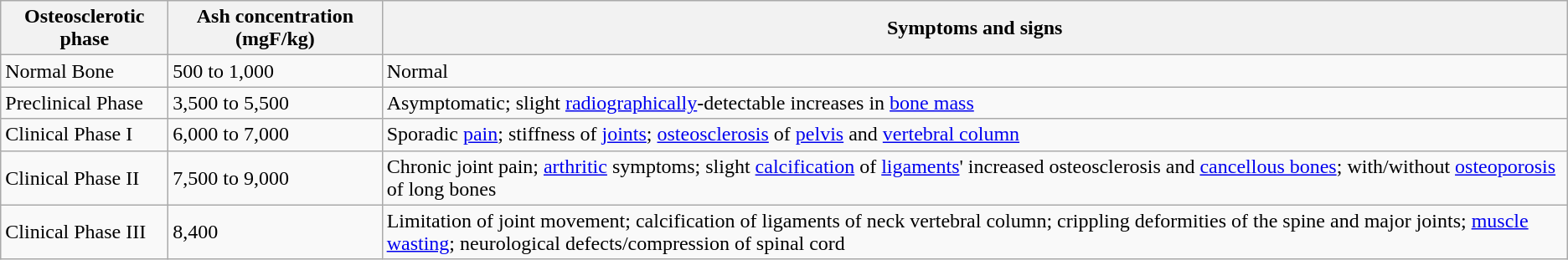<table class="wikitable">
<tr>
<th>Osteosclerotic phase</th>
<th>Ash concentration (mgF/kg)</th>
<th>Symptoms and signs</th>
</tr>
<tr>
<td>Normal Bone</td>
<td>500 to 1,000</td>
<td>Normal</td>
</tr>
<tr>
<td>Preclinical Phase</td>
<td>3,500 to 5,500</td>
<td>Asymptomatic; slight <a href='#'>radiographically</a>-detectable increases in <a href='#'>bone mass</a></td>
</tr>
<tr>
<td>Clinical Phase I</td>
<td>6,000 to 7,000</td>
<td>Sporadic <a href='#'>pain</a>; stiffness of <a href='#'>joints</a>; <a href='#'>osteosclerosis</a> of <a href='#'>pelvis</a> and <a href='#'>vertebral column</a></td>
</tr>
<tr>
<td>Clinical Phase II</td>
<td>7,500 to 9,000</td>
<td>Chronic joint pain; <a href='#'>arthritic</a> symptoms; slight <a href='#'>calcification</a> of <a href='#'>ligaments</a>' increased osteosclerosis and <a href='#'>cancellous bones</a>; with/without <a href='#'>osteoporosis</a> of long bones</td>
</tr>
<tr>
<td>Clinical Phase III</td>
<td>8,400</td>
<td>Limitation of joint movement; calcification of ligaments of neck vertebral column; crippling deformities of the spine and major joints; <a href='#'>muscle wasting</a>; neurological defects/compression of spinal cord</td>
</tr>
</table>
